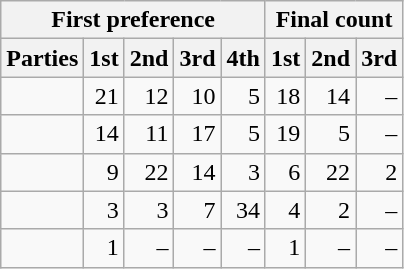<table class="wikitable" style="text-align:right;">
<tr>
<th colspan="5">First preference</th>
<th colspan="3">Final count</th>
</tr>
<tr>
<th style="text-align:left;">Parties</th>
<th>1st</th>
<th>2nd</th>
<th>3rd</th>
<th>4th</th>
<th>1st</th>
<th>2nd</th>
<th>3rd</th>
</tr>
<tr>
<td style="text-align:left;"></td>
<td>21</td>
<td>12</td>
<td>10</td>
<td>5</td>
<td>18</td>
<td>14</td>
<td>–</td>
</tr>
<tr>
<td style="text-align:left;"></td>
<td>14</td>
<td>11</td>
<td>17</td>
<td>5</td>
<td>19</td>
<td>5</td>
<td>–</td>
</tr>
<tr>
<td style="text-align:left;"></td>
<td>9</td>
<td>22</td>
<td>14</td>
<td>3</td>
<td>6</td>
<td>22</td>
<td>2</td>
</tr>
<tr>
<td style="text-align:left;"></td>
<td>3</td>
<td>3</td>
<td>7</td>
<td>34</td>
<td>4</td>
<td>2</td>
<td>–</td>
</tr>
<tr>
<td style="text-align:left;"></td>
<td>1</td>
<td>–</td>
<td>–</td>
<td>–</td>
<td>1</td>
<td>–</td>
<td>–</td>
</tr>
</table>
